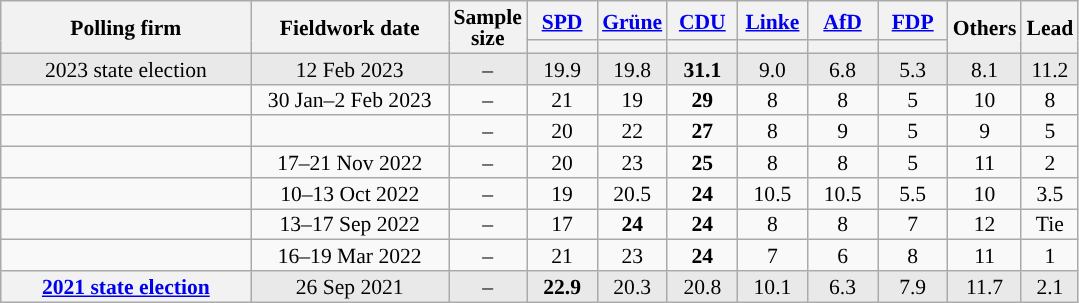<table class="wikitable sortable" style="text-align:center;font-size:90%;line-height:14px;">
<tr>
<th rowspan="2" style="width:160px;">Polling firm</th>
<th rowspan="2" style="width:125px;">Fieldwork date</th>
<th rowspan="2" style="width:35px;">Sample<br>size</th>
<th class="unsortable" style="width:40px;"><a href='#'>SPD</a></th>
<th class="unsortable" style="width:40px;"><a href='#'>Grüne</a></th>
<th class="unsortable" style="width:40px;"><a href='#'>CDU</a></th>
<th class="unsortable" style="width:40px;"><a href='#'>Linke</a></th>
<th class="unsortable" style="width:40px;"><a href='#'>AfD</a></th>
<th class="unsortable" style="width:40px;"><a href='#'>FDP</a></th>
<th rowspan="2" class="unsortable" style="width:40px;">Others</th>
<th rowspan="2" style="width:30px;">Lead</th>
</tr>
<tr>
<th style="background:"></th>
<th style="background:"></th>
<th style="background:"></th>
<th style="background:"></th>
<th style="background:"></th>
<th style="background:"></th>
</tr>
<tr style="background:#E9E9E9;">
<td>2023 state election</td>
<td>12 Feb 2023</td>
<td>–</td>
<td>19.9</td>
<td>19.8</td>
<td><strong>31.1</strong></td>
<td>9.0</td>
<td>6.8</td>
<td>5.3</td>
<td>8.1</td>
<td style="background:">11.2</td>
</tr>
<tr>
<td></td>
<td data-sort-value="2023-02-02">30 Jan–2 Feb 2023</td>
<td>–</td>
<td>21</td>
<td>19</td>
<td><strong>29</strong></td>
<td>8</td>
<td>8</td>
<td>5</td>
<td>10</td>
<td style="background:">8</td>
</tr>
<tr>
<td></td>
<td></td>
<td>–</td>
<td>20</td>
<td>22</td>
<td><strong>27</strong></td>
<td>8</td>
<td>9</td>
<td>5</td>
<td>9</td>
<td style="background:">5</td>
</tr>
<tr>
<td></td>
<td data-sort-value="2022-11-21">17–21 Nov 2022</td>
<td>–</td>
<td>20</td>
<td>23</td>
<td><strong>25</strong></td>
<td>8</td>
<td>8</td>
<td>5</td>
<td>11</td>
<td style="background:">2</td>
</tr>
<tr>
<td></td>
<td data-sort-value="2022-10-13">10–13 Oct 2022</td>
<td>–</td>
<td>19</td>
<td>20.5</td>
<td><strong>24</strong></td>
<td>10.5</td>
<td>10.5</td>
<td>5.5</td>
<td>10</td>
<td style="background:">3.5</td>
</tr>
<tr>
<td></td>
<td data-sort-value="2022-09-17">13–17 Sep 2022</td>
<td>–</td>
<td>17</td>
<td><strong>24</strong></td>
<td><strong>24</strong></td>
<td>8</td>
<td>8</td>
<td>7</td>
<td>12</td>
<td>Tie</td>
</tr>
<tr>
<td></td>
<td data-sort-value="2022-03-19">16–19 Mar 2022</td>
<td>–</td>
<td>21</td>
<td>23</td>
<td><strong>24</strong></td>
<td>7</td>
<td>6</td>
<td>8</td>
<td>11</td>
<td style="background:">1</td>
</tr>
<tr style="background:#E9E9E9;">
<th><a href='#'>2021 state election</a></th>
<td>26 Sep 2021</td>
<td>–</td>
<td><strong>22.9</strong></td>
<td>20.3</td>
<td>20.8</td>
<td>10.1</td>
<td>6.3</td>
<td>7.9</td>
<td>11.7</td>
<td style="background:">2.1</td>
</tr>
</table>
